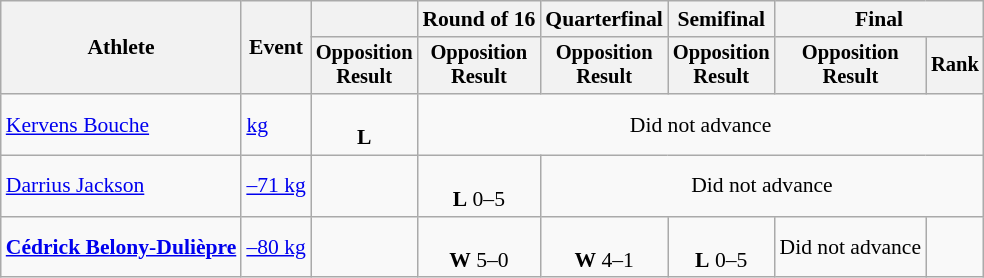<table class=wikitable style=font-size:90%;text-align:center>
<tr>
<th rowspan=2>Athlete</th>
<th rowspan=2>Event</th>
<th></th>
<th>Round of 16</th>
<th>Quarterfinal</th>
<th>Semifinal</th>
<th colspan=2>Final</th>
</tr>
<tr style=font-size:95%>
<th>Opposition<br>Result</th>
<th>Opposition<br>Result</th>
<th>Opposition<br>Result</th>
<th>Opposition<br>Result</th>
<th>Opposition<br>Result</th>
<th>Rank</th>
</tr>
<tr>
<td align=left><a href='#'>Kervens Bouche</a></td>
<td align=left><a href='#'> kg</a></td>
<td><br><strong>L</strong> </td>
<td colspan=5>Did not advance</td>
</tr>
<tr>
<td align=left><a href='#'>Darrius Jackson</a></td>
<td align=left><a href='#'>–71 kg</a></td>
<td></td>
<td><br><strong>L</strong> 0–5</td>
<td colspan=4>Did not advance</td>
</tr>
<tr>
<td align=left><strong><a href='#'>Cédrick Belony-Dulièpre</a></strong></td>
<td align=left><a href='#'>–80 kg</a></td>
<td></td>
<td><br><strong>W</strong> 5–0</td>
<td><br><strong>W</strong> 4–1</td>
<td><br><strong>L</strong> 0–5</td>
<td>Did not advance</td>
<td></td>
</tr>
</table>
